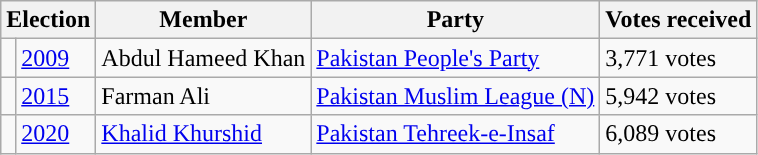<table class="wikitable">
<tr>
<th colspan="2">Election</th>
<th>Member</th>
<th>Party</th>
<th>Votes received</th>
</tr>
<tr>
<td style="background-color: "></td>
<td><a href='#'>2009</a></td>
<td>Abdul Hameed Khan</td>
<td><a href='#'>Pakistan People's Party</a></td>
<td>3,771 votes</td>
</tr>
<tr>
<td style="background-color: "></td>
<td><a href='#'>2015</a></td>
<td>Farman Ali</td>
<td><a href='#'>Pakistan Muslim League (N)</a></td>
<td>5,942 votes</td>
</tr>
<tr>
<td style="background-color: "></td>
<td><a href='#'>2020</a></td>
<td><a href='#'>Khalid Khurshid</a></td>
<td><a href='#'>Pakistan Tehreek-e-Insaf</a></td>
<td>6,089 votes</td>
</tr>
</table>
